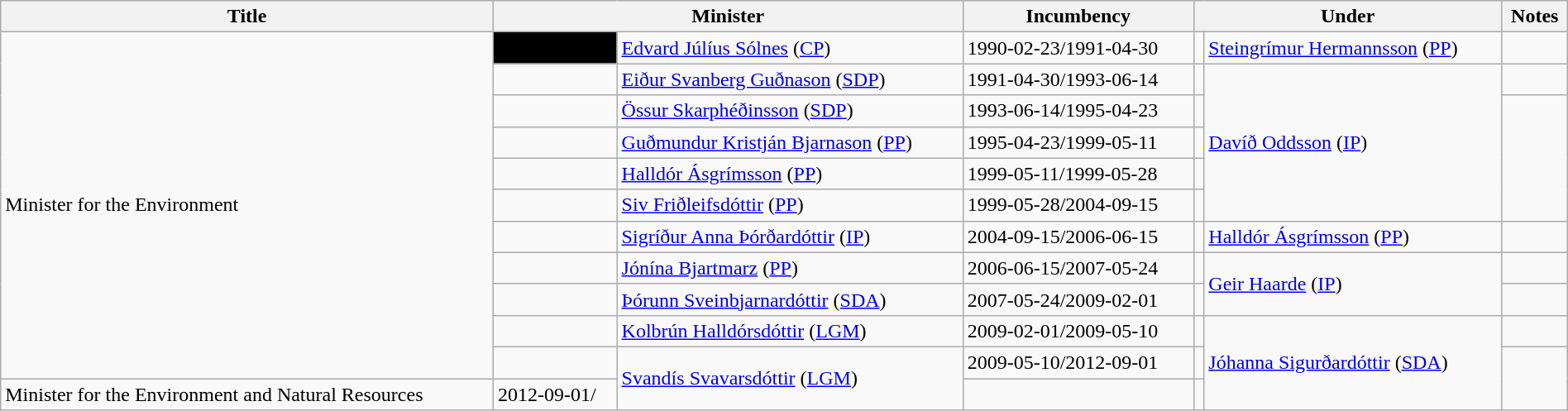<table class="wikitable" style="width: 100%;">
<tr>
<th>Title</th>
<th colspan="2">Minister</th>
<th>Incumbency</th>
<th colspan="2">Under</th>
<th>Notes</th>
</tr>
<tr>
<td rowspan="11">Minister for the Environment</td>
<td style="background:black"></td>
<td><a href='#'>Edvard Júlíus Sólnes</a> (<a href='#'>CP</a>)</td>
<td>1990-02-23/1991-04-30</td>
<td></td>
<td><a href='#'>Steingrímur Hermannsson</a> (<a href='#'>PP</a>)</td>
<td></td>
</tr>
<tr>
<td></td>
<td><a href='#'>Eiður Svanberg Guðnason</a> (<a href='#'>SDP</a>)</td>
<td>1991-04-30/1993-06-14</td>
<td></td>
<td rowspan="5"><a href='#'>Davíð Oddsson</a> (<a href='#'>IP</a>)</td>
<td></td>
</tr>
<tr>
<td></td>
<td><a href='#'>Össur Skarphéðinsson</a> (<a href='#'>SDP</a>)</td>
<td>1993-06-14/1995-04-23</td>
<td></td>
</tr>
<tr>
<td></td>
<td><a href='#'>Guðmundur Kristján Bjarnason</a> (<a href='#'>PP</a>)</td>
<td>1995-04-23/1999-05-11</td>
<td></td>
</tr>
<tr>
<td></td>
<td><a href='#'>Halldór Ásgrímsson</a> (<a href='#'>PP</a>)</td>
<td>1999-05-11/1999-05-28</td>
<td></td>
</tr>
<tr>
<td></td>
<td><a href='#'>Siv Friðleifsdóttir</a> (<a href='#'>PP</a>)</td>
<td>1999-05-28/2004-09-15</td>
<td></td>
</tr>
<tr>
<td></td>
<td><a href='#'>Sigríður Anna Þórðardóttir</a> (<a href='#'>IP</a>)</td>
<td>2004-09-15/2006-06-15</td>
<td></td>
<td><a href='#'>Halldór Ásgrímsson</a> (<a href='#'>PP</a>)</td>
<td></td>
</tr>
<tr>
<td></td>
<td><a href='#'>Jónína Bjartmarz</a> (<a href='#'>PP</a>)</td>
<td>2006-06-15/2007-05-24</td>
<td></td>
<td rowspan="2"><a href='#'>Geir Haarde</a> (<a href='#'>IP</a>)</td>
<td></td>
</tr>
<tr>
<td></td>
<td><a href='#'>Þórunn Sveinbjarnardóttir</a> (<a href='#'>SDA</a>)</td>
<td>2007-05-24/2009-02-01</td>
<td></td>
</tr>
<tr>
<td></td>
<td><a href='#'>Kolbrún Halldórsdóttir</a> (<a href='#'>LGM</a>)</td>
<td>2009-02-01/2009-05-10</td>
<td></td>
<td rowspan="3"><a href='#'>Jóhanna Sigurðardóttir</a> (<a href='#'>SDA</a>)</td>
<td></td>
</tr>
<tr>
<td></td>
<td rowspan="2"><a href='#'>Svandís Svavarsdóttir</a> (<a href='#'>LGM</a>)</td>
<td>2009-05-10/2012-09-01</td>
<td></td>
</tr>
<tr>
<td>Minister for the Environment and Natural Resources</td>
<td>2012-09-01/</td>
<td></td>
</tr>
</table>
